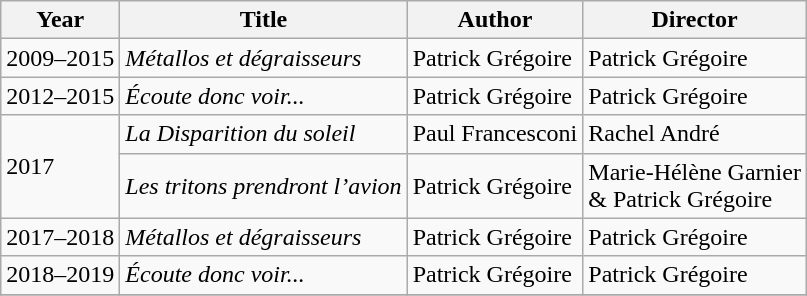<table class="wikitable">
<tr>
<th>Year</th>
<th>Title</th>
<th>Author</th>
<th>Director</th>
</tr>
<tr>
<td>2009–2015</td>
<td><em>Métallos et dégraisseurs</em></td>
<td>Patrick Grégoire</td>
<td>Patrick Grégoire</td>
</tr>
<tr>
<td>2012–2015</td>
<td><em>Écoute donc voir...</em></td>
<td>Patrick Grégoire</td>
<td>Patrick Grégoire</td>
</tr>
<tr>
<td rowspan=2>2017</td>
<td><em>La Disparition du soleil</em></td>
<td>Paul Francesconi</td>
<td>Rachel André</td>
</tr>
<tr>
<td><em>Les tritons prendront l’avion</em></td>
<td>Patrick Grégoire</td>
<td>Marie-Hélène Garnier<br>& Patrick Grégoire</td>
</tr>
<tr>
<td>2017–2018</td>
<td><em>Métallos et dégraisseurs</em></td>
<td>Patrick Grégoire</td>
<td>Patrick Grégoire</td>
</tr>
<tr>
<td>2018–2019</td>
<td><em>Écoute donc voir...</em></td>
<td>Patrick Grégoire</td>
<td>Patrick Grégoire</td>
</tr>
<tr>
</tr>
</table>
